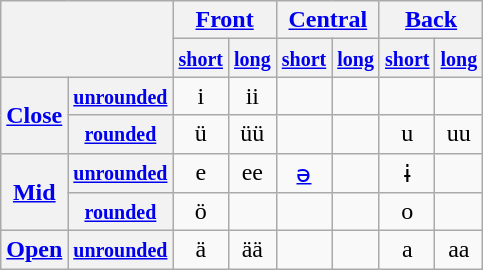<table class="wikitable" style="text-align:center">
<tr>
<th rowspan="2" colspan="2"></th>
<th colspan="2"><a href='#'>Front</a></th>
<th colspan="2"><a href='#'>Central</a></th>
<th colspan="2"><a href='#'>Back</a></th>
</tr>
<tr>
<th><strong><small><a href='#'>short</a></small></strong></th>
<th><strong><small><a href='#'>long</a></small></strong></th>
<th><strong><small><a href='#'>short</a></small></strong></th>
<th><strong><small><a href='#'>long</a></small></strong></th>
<th><strong><small><a href='#'>short</a></small></strong></th>
<th><strong><small><a href='#'>long</a></small></strong></th>
</tr>
<tr align="center">
<th rowspan="2"><a href='#'>Close</a></th>
<th><small><a href='#'>unrounded</a></small></th>
<td>i</td>
<td>ii</td>
<td></td>
<td></td>
<td></td>
<td></td>
</tr>
<tr>
<th><small><a href='#'>rounded</a></small></th>
<td>ü</td>
<td>üü</td>
<td></td>
<td></td>
<td>u</td>
<td>uu</td>
</tr>
<tr align="center">
<th rowspan="2"><a href='#'>Mid</a></th>
<th><small><a href='#'>unrounded</a></small></th>
<td>e</td>
<td>ee</td>
<td><a href='#'>ə</a></td>
<td></td>
<td>ɨ</td>
<td></td>
</tr>
<tr>
<th><small><a href='#'>rounded</a></small></th>
<td>ö</td>
<td></td>
<td></td>
<td></td>
<td>o</td>
<td></td>
</tr>
<tr align="center">
<th><a href='#'>Open</a></th>
<th><small><a href='#'>unrounded</a></small></th>
<td>ä</td>
<td>ää</td>
<td></td>
<td></td>
<td>a</td>
<td>aa</td>
</tr>
</table>
